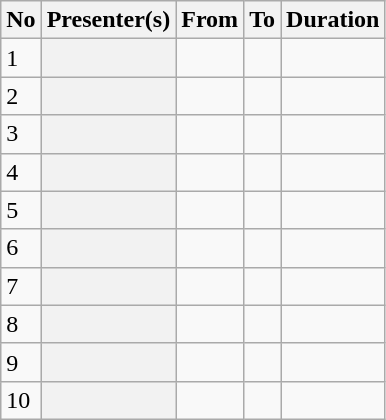<table class="wikitable sortable">
<tr>
<th scope="col">No</th>
<th scope="col">Presenter(s)</th>
<th scope="col">From</th>
<th scope="col" class="unsortable">To</th>
<th scope="col">Duration</th>
</tr>
<tr>
<td>1</td>
<th scope="row"></th>
<td></td>
<td></td>
<td></td>
</tr>
<tr>
<td>2</td>
<th scope="row"></th>
<td></td>
<td></td>
<td></td>
</tr>
<tr>
<td>3</td>
<th scope="row"></th>
<td></td>
<td></td>
<td></td>
</tr>
<tr>
<td>4</td>
<th scope="row"></th>
<td></td>
<td></td>
<td></td>
</tr>
<tr>
<td>5</td>
<th scope="row"></th>
<td></td>
<td></td>
<td></td>
</tr>
<tr>
<td>6</td>
<th scope="row"></th>
<td></td>
<td></td>
<td></td>
</tr>
<tr>
<td>7</td>
<th scope="row"></th>
<td></td>
<td></td>
<td></td>
</tr>
<tr>
<td>8</td>
<th scope="row"></th>
<td></td>
<td></td>
<td></td>
</tr>
<tr>
<td>9</td>
<th scope="row"></th>
<td></td>
<td></td>
<td></td>
</tr>
<tr>
<td>10</td>
<th scope="row"></th>
<td></td>
<td></td>
<td></td>
</tr>
</table>
